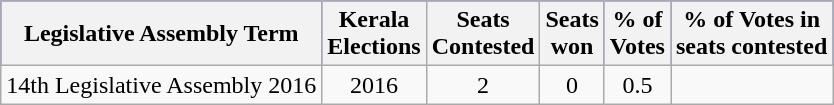<table class="wikitable sortable" style="text-align:center;">
<tr style="background:#00f;">
<th>Legislative Assembly Term</th>
<th>Kerala <br>Elections</th>
<th>Seats<br>Contested</th>
<th>Seats<br>won</th>
<th>% of<br> Votes</th>
<th>% of Votes in<br>seats contested</th>
</tr>
<tr>
<td>14th Legislative Assembly 2016</td>
<td>2016</td>
<td>2</td>
<td>0</td>
<td>0.5</td>
<td></td>
</tr>
</table>
